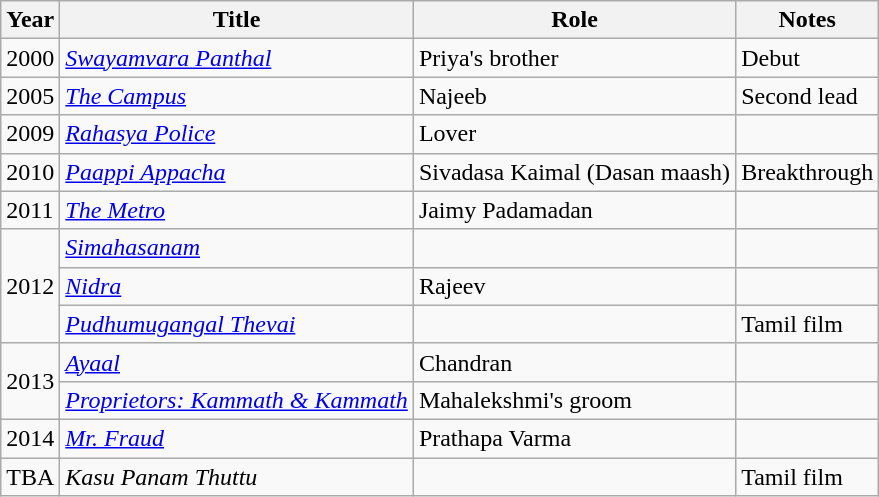<table class="wikitable sortable">
<tr>
<th>Year</th>
<th>Title</th>
<th>Role</th>
<th>Notes</th>
</tr>
<tr>
<td>2000</td>
<td><em><a href='#'>Swayamvara Panthal</a></em></td>
<td>Priya's brother</td>
<td>Debut</td>
</tr>
<tr>
<td>2005</td>
<td><a href='#'><em>The Campus</em></a></td>
<td>Najeeb</td>
<td>Second lead</td>
</tr>
<tr>
<td>2009</td>
<td><em><a href='#'>Rahasya Police</a></em></td>
<td>Lover</td>
<td></td>
</tr>
<tr>
<td>2010</td>
<td><em><a href='#'>Paappi Appacha</a></em></td>
<td>Sivadasa Kaimal (Dasan maash)</td>
<td>Breakthrough</td>
</tr>
<tr>
<td>2011</td>
<td><a href='#'><em>The Metro</em></a></td>
<td>Jaimy Padamadan</td>
<td></td>
</tr>
<tr>
<td rowspan=3>2012</td>
<td><a href='#'><em>Simahasanam</em></a></td>
<td></td>
<td></td>
</tr>
<tr>
<td><a href='#'><em>Nidra</em></a></td>
<td>Rajeev</td>
<td></td>
</tr>
<tr>
<td><em><a href='#'>Pudhumugangal Thevai</a></em></td>
<td></td>
<td>Tamil film</td>
</tr>
<tr>
<td Rowspan=2>2013</td>
<td><em><a href='#'>Ayaal</a></em></td>
<td>Chandran</td>
<td></td>
</tr>
<tr>
<td><em><a href='#'>Proprietors: Kammath & Kammath</a></em></td>
<td>Mahalekshmi's groom</td>
<td></td>
</tr>
<tr>
<td>2014</td>
<td><em><a href='#'>Mr. Fraud</a></em></td>
<td>Prathapa Varma</td>
<td></td>
</tr>
<tr>
<td>TBA</td>
<td><em>Kasu Panam Thuttu</em></td>
<td></td>
<td>Tamil film</td>
</tr>
</table>
